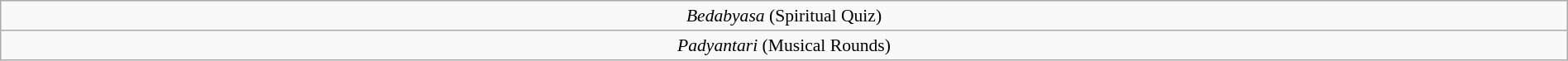<table class="wikitable sortable" style="border-collapse:collapse; font-size: 90%; text-align:center" width="100%">
<tr>
<td><em>Bedabyasa</em> (Spiritual Quiz)</td>
</tr>
<tr>
<td><em>Padyantari</em> (Musical Rounds)</td>
</tr>
</table>
